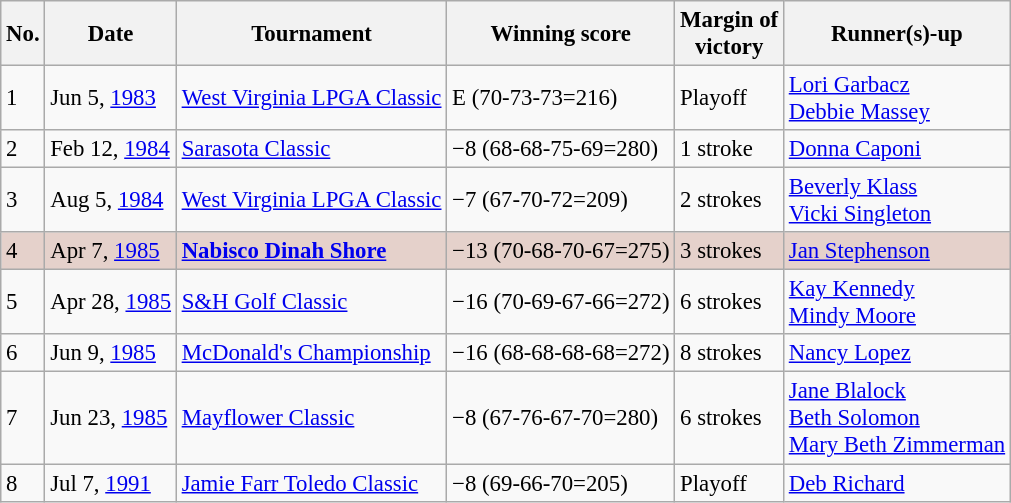<table class="wikitable" style="font-size:95%;">
<tr>
<th>No.</th>
<th>Date</th>
<th>Tournament</th>
<th>Winning score</th>
<th>Margin of<br>victory</th>
<th>Runner(s)-up</th>
</tr>
<tr>
<td>1</td>
<td>Jun 5, <a href='#'>1983</a></td>
<td><a href='#'>West Virginia LPGA Classic</a></td>
<td>E (70-73-73=216)</td>
<td>Playoff</td>
<td> <a href='#'>Lori Garbacz</a><br> <a href='#'>Debbie Massey</a></td>
</tr>
<tr>
<td>2</td>
<td>Feb 12, <a href='#'>1984</a></td>
<td><a href='#'>Sarasota Classic</a></td>
<td>−8 (68-68-75-69=280)</td>
<td>1 stroke</td>
<td> <a href='#'>Donna Caponi</a></td>
</tr>
<tr>
<td>3</td>
<td>Aug 5, <a href='#'>1984</a></td>
<td><a href='#'>West Virginia LPGA Classic</a></td>
<td>−7 (67-70-72=209)</td>
<td>2 strokes</td>
<td> <a href='#'>Beverly Klass</a><br> <a href='#'>Vicki Singleton</a></td>
</tr>
<tr style="background:#e5d1cb;">
<td>4</td>
<td>Apr 7, <a href='#'>1985</a></td>
<td><strong><a href='#'>Nabisco Dinah Shore</a></strong></td>
<td>−13 (70-68-70-67=275)</td>
<td>3 strokes</td>
<td> <a href='#'>Jan Stephenson</a></td>
</tr>
<tr>
<td>5</td>
<td>Apr 28, <a href='#'>1985</a></td>
<td><a href='#'>S&H Golf Classic</a></td>
<td>−16 (70-69-67-66=272)</td>
<td>6 strokes</td>
<td> <a href='#'>Kay Kennedy</a><br> <a href='#'>Mindy Moore</a></td>
</tr>
<tr>
<td>6</td>
<td>Jun 9, <a href='#'>1985</a></td>
<td><a href='#'>McDonald's Championship</a></td>
<td>−16 (68-68-68-68=272)</td>
<td>8 strokes</td>
<td> <a href='#'>Nancy Lopez</a></td>
</tr>
<tr>
<td>7</td>
<td>Jun 23, <a href='#'>1985</a></td>
<td><a href='#'>Mayflower Classic</a></td>
<td>−8 (67-76-67-70=280)</td>
<td>6 strokes</td>
<td> <a href='#'>Jane Blalock</a><br> <a href='#'>Beth Solomon</a><br> <a href='#'>Mary Beth Zimmerman</a></td>
</tr>
<tr>
<td>8</td>
<td>Jul 7, <a href='#'>1991</a></td>
<td><a href='#'>Jamie Farr Toledo Classic</a></td>
<td>−8 (69-66-70=205)</td>
<td>Playoff</td>
<td> <a href='#'>Deb Richard</a></td>
</tr>
</table>
